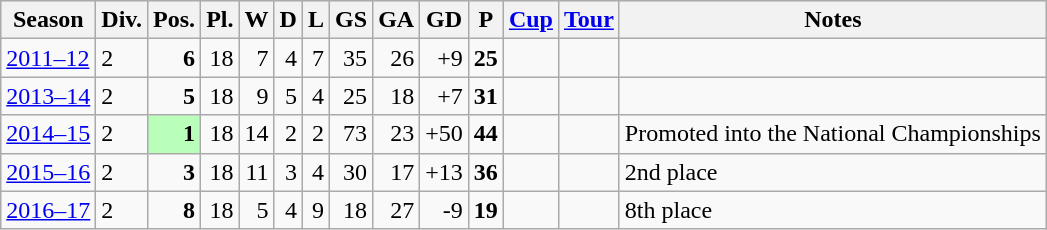<table class="wikitable">
<tr style="background:#efefef;">
<th>Season</th>
<th>Div.</th>
<th>Pos.</th>
<th>Pl.</th>
<th>W</th>
<th>D</th>
<th>L</th>
<th>GS</th>
<th>GA</th>
<th>GD</th>
<th>P</th>
<th><a href='#'>Cup</a></th>
<th><a href='#'>Tour</a></th>
<th>Notes</th>
</tr>
<tr>
<td><a href='#'>2011–12</a></td>
<td>2</td>
<td align=right><strong>6</strong></td>
<td align=right>18</td>
<td align=right>7</td>
<td align=right>4</td>
<td align=right>7</td>
<td align=right>35</td>
<td align=right>26</td>
<td align=right>+9</td>
<td align=right><strong>25</strong></td>
<td></td>
<td></td>
<td></td>
</tr>
<tr>
<td><a href='#'>2013–14</a></td>
<td>2</td>
<td align=right><strong>5</strong></td>
<td align=right>18</td>
<td align=right>9</td>
<td align=right>5</td>
<td align=right>4</td>
<td align=right>25</td>
<td align=right>18</td>
<td align=right>+7</td>
<td align=right><strong>31</strong></td>
<td></td>
<td></td>
<td></td>
</tr>
<tr>
<td><a href='#'>2014–15</a></td>
<td>2</td>
<td align=right bgcolor=#B9FFB9><strong>1</strong></td>
<td align=right>18</td>
<td align=right>14</td>
<td align=right>2</td>
<td align=right>2</td>
<td align=right>73</td>
<td align=right>23</td>
<td align=right>+50</td>
<td align=right><strong>44</strong></td>
<td></td>
<td></td>
<td>Promoted into the National Championships</td>
</tr>
<tr>
<td><a href='#'>2015–16</a></td>
<td>2</td>
<td align=right><strong>3</strong></td>
<td align=right>18</td>
<td align=right>11</td>
<td align=right>3</td>
<td align=right>4</td>
<td align=right>30</td>
<td align=right>17</td>
<td align=right>+13</td>
<td align=right><strong>36</strong></td>
<td></td>
<td></td>
<td>2nd place</td>
</tr>
<tr>
<td><a href='#'>2016–17</a></td>
<td>2</td>
<td align=right><strong>8</strong></td>
<td align=right>18</td>
<td align=right>5</td>
<td align=right>4</td>
<td align=right>9</td>
<td align=right>18</td>
<td align=right>27</td>
<td align=right>-9</td>
<td align=right><strong>19</strong></td>
<td></td>
<td></td>
<td>8th place</td>
</tr>
</table>
